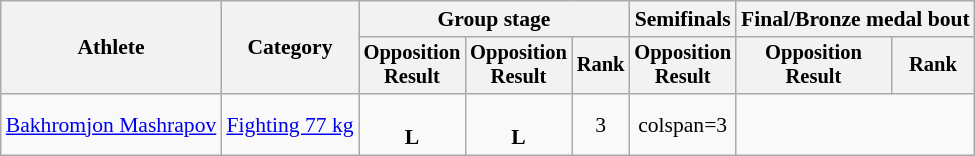<table class="wikitable" style="text-align:center; font-size:90%">
<tr>
<th rowspan=2>Athlete</th>
<th rowspan=2>Category</th>
<th colspan=3>Group stage</th>
<th>Semifinals</th>
<th colspan=2>Final/Bronze medal bout</th>
</tr>
<tr style="font-size:95%">
<th>Opposition<br>Result</th>
<th>Opposition<br>Result</th>
<th>Rank</th>
<th>Opposition<br>Result</th>
<th>Opposition<br>Result</th>
<th>Rank</th>
</tr>
<tr>
<td align=left><a href='#'>Bakhromjon Mashrapov</a></td>
<td align=left><a href='#'>Fighting 77 kg</a></td>
<td><br> <strong>L</strong> </td>
<td><br> <strong>L</strong> </td>
<td>3</td>
<td>colspan=3 </td>
</tr>
</table>
